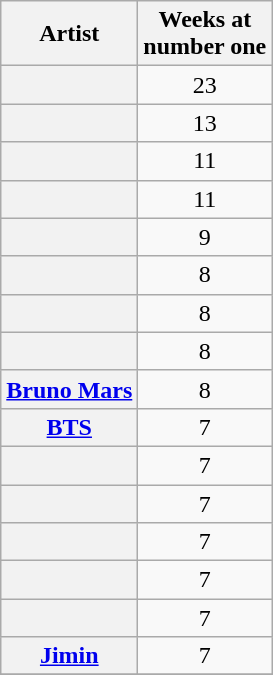<table class="wikitable plainrowheaders sortable">
<tr>
<th scope=col>Artist</th>
<th scope=col>Weeks at<br>number one</th>
</tr>
<tr>
<th scope=row></th>
<td align=center>23</td>
</tr>
<tr>
<th scope=row></th>
<td align=center>13</td>
</tr>
<tr>
<th scope=row></th>
<td align=center>11</td>
</tr>
<tr>
<th scope=row></th>
<td align=center>11</td>
</tr>
<tr>
<th scope=row></th>
<td align=center>9</td>
</tr>
<tr>
<th scope=row></th>
<td align=center>8</td>
</tr>
<tr>
<th scope=row></th>
<td align=center>8</td>
</tr>
<tr>
<th scope=row></th>
<td align=center>8</td>
</tr>
<tr>
<th scope=row><a href='#'>Bruno Mars</a></th>
<td align=center>8</td>
</tr>
<tr>
<th scope=row><a href='#'>BTS</a></th>
<td align=center>7</td>
</tr>
<tr>
<th scope=row></th>
<td align=center>7</td>
</tr>
<tr>
<th scope=row></th>
<td align=center>7</td>
</tr>
<tr>
<th scope=row></th>
<td align=center>7</td>
</tr>
<tr>
<th scope=row></th>
<td align=center>7</td>
</tr>
<tr>
<th scope=row></th>
<td align=center>7</td>
</tr>
<tr>
<th scope=row><a href='#'>Jimin</a></th>
<td align=center>7</td>
</tr>
<tr>
</tr>
</table>
